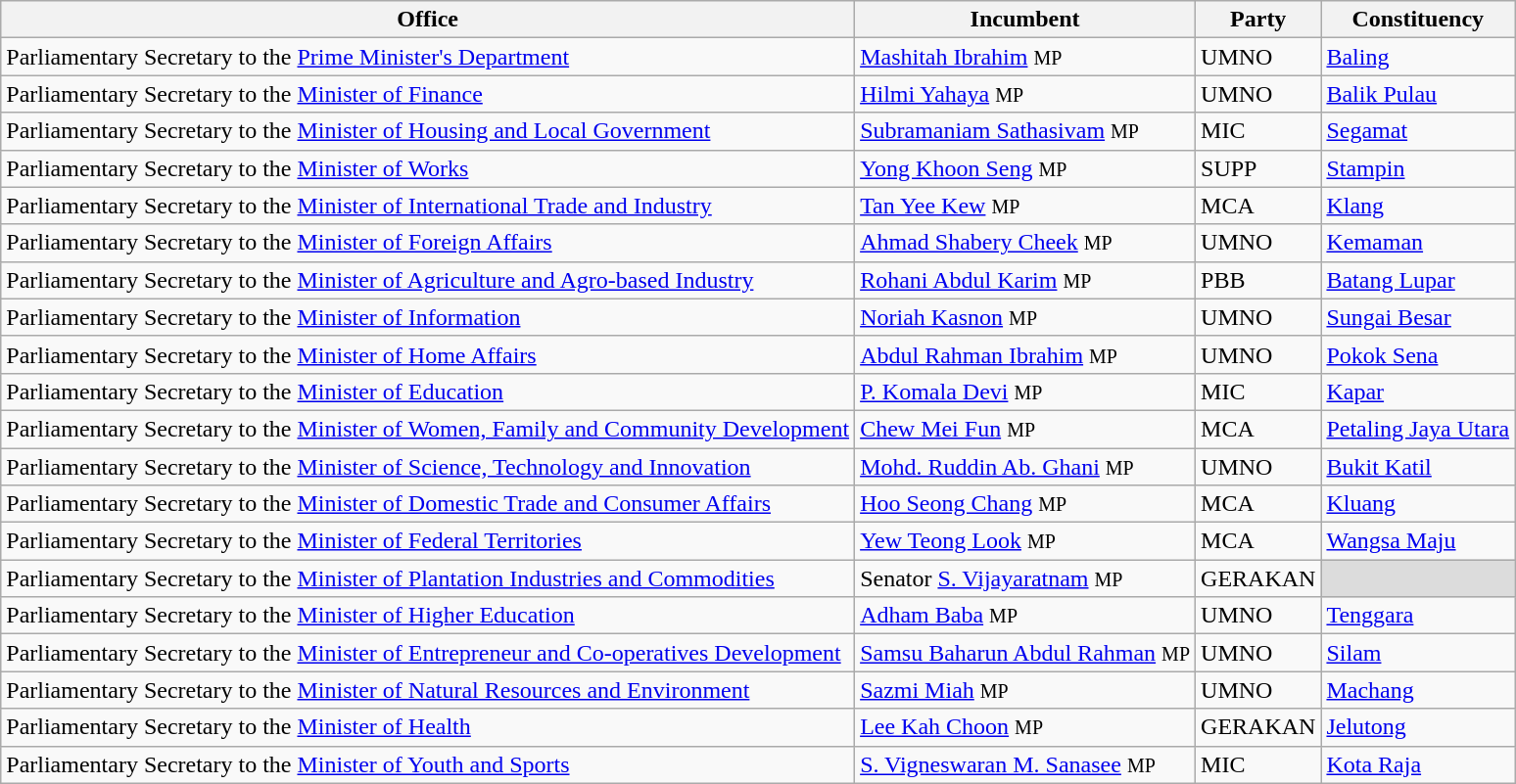<table class="sortable wikitable">
<tr>
<th>Office</th>
<th>Incumbent</th>
<th>Party</th>
<th>Constituency</th>
</tr>
<tr>
<td>Parliamentary Secretary to the <a href='#'>Prime Minister's Department</a></td>
<td><a href='#'>Mashitah Ibrahim</a> <small>MP</small></td>
<td>UMNO</td>
<td><a href='#'>Baling</a></td>
</tr>
<tr>
<td>Parliamentary Secretary to the <a href='#'>Minister of Finance</a></td>
<td><a href='#'>Hilmi Yahaya</a> <small>MP</small></td>
<td>UMNO</td>
<td><a href='#'>Balik Pulau</a></td>
</tr>
<tr>
<td>Parliamentary Secretary to the <a href='#'>Minister of Housing and Local Government</a></td>
<td><a href='#'>Subramaniam Sathasivam</a> <small>MP</small></td>
<td>MIC</td>
<td><a href='#'>Segamat</a></td>
</tr>
<tr>
<td>Parliamentary Secretary to the <a href='#'>Minister of Works</a></td>
<td><a href='#'>Yong Khoon Seng</a> <small>MP</small></td>
<td>SUPP</td>
<td><a href='#'>Stampin</a></td>
</tr>
<tr>
<td>Parliamentary Secretary to the <a href='#'>Minister of International Trade and Industry</a></td>
<td><a href='#'>Tan Yee Kew</a> <small>MP</small></td>
<td>MCA</td>
<td><a href='#'>Klang</a></td>
</tr>
<tr>
<td>Parliamentary Secretary to the <a href='#'>Minister of Foreign Affairs</a></td>
<td><a href='#'>Ahmad Shabery Cheek</a> <small>MP</small></td>
<td>UMNO</td>
<td><a href='#'>Kemaman</a></td>
</tr>
<tr>
<td>Parliamentary Secretary to the <a href='#'>Minister of Agriculture and Agro-based Industry</a></td>
<td><a href='#'>Rohani Abdul Karim</a> <small>MP</small></td>
<td>PBB</td>
<td><a href='#'>Batang Lupar</a></td>
</tr>
<tr>
<td>Parliamentary Secretary to the <a href='#'>Minister of Information</a></td>
<td><a href='#'>Noriah Kasnon</a> <small>MP</small></td>
<td>UMNO</td>
<td><a href='#'>Sungai Besar</a></td>
</tr>
<tr>
<td>Parliamentary Secretary to the <a href='#'>Minister of Home Affairs</a></td>
<td><a href='#'>Abdul Rahman Ibrahim</a> <small>MP</small></td>
<td>UMNO</td>
<td><a href='#'>Pokok Sena</a></td>
</tr>
<tr>
<td>Parliamentary Secretary to the <a href='#'>Minister of Education</a></td>
<td><a href='#'>P. Komala Devi</a> <small>MP</small></td>
<td>MIC</td>
<td><a href='#'>Kapar</a></td>
</tr>
<tr>
<td>Parliamentary Secretary to the <a href='#'>Minister of Women, Family and Community Development</a></td>
<td><a href='#'>Chew Mei Fun</a> <small>MP</small></td>
<td>MCA</td>
<td><a href='#'>Petaling Jaya Utara</a></td>
</tr>
<tr>
<td>Parliamentary Secretary to the <a href='#'>Minister of Science, Technology and Innovation</a></td>
<td><a href='#'>Mohd. Ruddin Ab. Ghani</a> <small>MP</small></td>
<td>UMNO</td>
<td><a href='#'>Bukit Katil</a></td>
</tr>
<tr>
<td>Parliamentary Secretary to the <a href='#'>Minister of Domestic Trade and Consumer Affairs</a></td>
<td><a href='#'>Hoo Seong Chang</a> <small>MP</small></td>
<td>MCA</td>
<td><a href='#'>Kluang</a></td>
</tr>
<tr>
<td>Parliamentary Secretary to the <a href='#'>Minister of Federal Territories</a></td>
<td><a href='#'>Yew Teong Look</a> <small>MP</small></td>
<td>MCA</td>
<td><a href='#'>Wangsa Maju</a></td>
</tr>
<tr>
<td>Parliamentary Secretary to the <a href='#'>Minister of Plantation Industries and Commodities</a></td>
<td>Senator <a href='#'>S. Vijayaratnam</a> <small>MP</small></td>
<td>GERAKAN</td>
<td bgcolor=dcdcdc></td>
</tr>
<tr>
<td>Parliamentary Secretary to the <a href='#'>Minister of Higher Education</a></td>
<td><a href='#'>Adham Baba</a> <small>MP</small></td>
<td>UMNO</td>
<td><a href='#'>Tenggara</a></td>
</tr>
<tr>
<td>Parliamentary Secretary to the <a href='#'>Minister of Entrepreneur and Co-operatives Development</a></td>
<td><a href='#'>Samsu Baharun Abdul Rahman</a> <small>MP</small></td>
<td>UMNO</td>
<td><a href='#'>Silam</a></td>
</tr>
<tr>
<td>Parliamentary Secretary to the <a href='#'>Minister of Natural Resources and Environment</a></td>
<td><a href='#'>Sazmi Miah</a> <small>MP</small></td>
<td>UMNO</td>
<td><a href='#'>Machang</a></td>
</tr>
<tr>
<td>Parliamentary Secretary to the <a href='#'>Minister of Health</a></td>
<td><a href='#'>Lee Kah Choon</a> <small>MP</small></td>
<td>GERAKAN</td>
<td><a href='#'>Jelutong</a></td>
</tr>
<tr>
<td>Parliamentary Secretary to the <a href='#'>Minister of Youth and Sports</a></td>
<td><a href='#'>S. Vigneswaran M. Sanasee</a> <small>MP</small></td>
<td>MIC</td>
<td><a href='#'>Kota Raja</a></td>
</tr>
</table>
